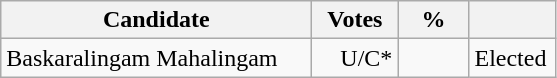<table class="wikitable" border="1" style="text-align:right;">
<tr>
<th align=left width="200">Candidate</th>
<th align=left width="50">Votes</th>
<th align=left width="40">%</th>
<th align=left width="50"></th>
</tr>
<tr>
<td align=left valign=top>Baskaralingam Mahalingam</td>
<td valign=top>U/C*</td>
<td></td>
<td align=left valign=top>Elected</td>
</tr>
</table>
